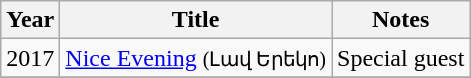<table class="wikitable sortable">
<tr>
<th>Year</th>
<th>Title</th>
<th class="unsortable">Notes</th>
</tr>
<tr>
<td>2017</td>
<td><a href='#'>Nice Evening</a> <small> (Լավ Երեկո)</small></td>
<td>Special guest</td>
</tr>
<tr>
</tr>
</table>
